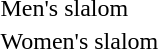<table>
<tr>
<td>Men's slalom<br></td>
<td></td>
<td></td>
<td></td>
</tr>
<tr>
<td>Women's slalom<br></td>
<td></td>
<td></td>
<td></td>
</tr>
</table>
